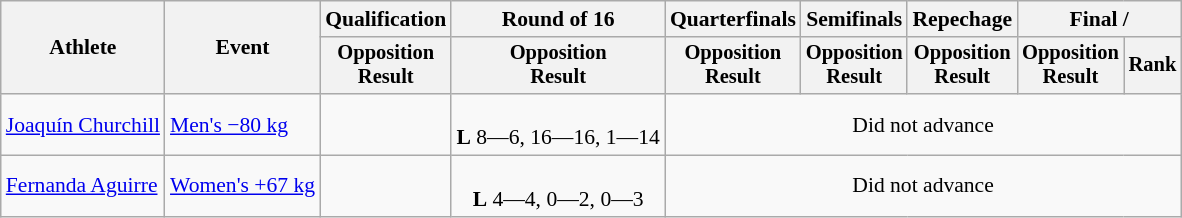<table class=wikitable style=font-size:90%;text-align:center>
<tr>
<th rowspan=2>Athlete</th>
<th rowspan=2>Event</th>
<th>Qualification</th>
<th>Round of 16</th>
<th>Quarterfinals</th>
<th>Semifinals</th>
<th>Repechage</th>
<th colspan=2>Final / </th>
</tr>
<tr style=font-size:95%>
<th>Opposition<br>Result</th>
<th>Opposition<br>Result</th>
<th>Opposition<br>Result</th>
<th>Opposition<br>Result</th>
<th>Opposition<br>Result</th>
<th>Opposition<br>Result</th>
<th>Rank</th>
</tr>
<tr>
<td align=left><a href='#'>Joaquín Churchill</a></td>
<td align=left><a href='#'>Men's −80 kg</a></td>
<td></td>
<td><br><strong>L</strong> 8—6, 16—16, 1—14</td>
<td colspan=5>Did not advance</td>
</tr>
<tr>
<td align=left><a href='#'>Fernanda Aguirre</a></td>
<td align=left><a href='#'>Women's +67 kg</a></td>
<td></td>
<td><br><strong>L</strong> 4—4, 0—2, 0—3</td>
<td colspan=5>Did not advance</td>
</tr>
</table>
